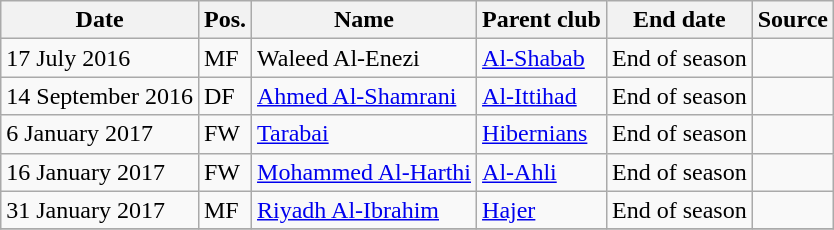<table class="wikitable" style="text-align:left">
<tr>
<th>Date</th>
<th>Pos.</th>
<th>Name</th>
<th>Parent club</th>
<th>End date</th>
<th>Source</th>
</tr>
<tr>
<td>17 July 2016</td>
<td>MF</td>
<td> Waleed Al-Enezi</td>
<td> <a href='#'>Al-Shabab</a></td>
<td>End of season</td>
<td></td>
</tr>
<tr>
<td>14 September 2016</td>
<td>DF</td>
<td> <a href='#'>Ahmed Al-Shamrani</a></td>
<td> <a href='#'>Al-Ittihad</a></td>
<td>End of season</td>
<td></td>
</tr>
<tr>
<td>6 January 2017</td>
<td>FW</td>
<td> <a href='#'>Tarabai</a></td>
<td> <a href='#'>Hibernians</a></td>
<td>End of season</td>
<td></td>
</tr>
<tr>
<td>16 January 2017</td>
<td>FW</td>
<td> <a href='#'>Mohammed Al-Harthi</a></td>
<td> <a href='#'>Al-Ahli</a></td>
<td>End of season</td>
<td></td>
</tr>
<tr>
<td>31 January 2017</td>
<td>MF</td>
<td> <a href='#'>Riyadh Al-Ibrahim</a></td>
<td> <a href='#'>Hajer</a></td>
<td>End of season</td>
<td></td>
</tr>
<tr>
</tr>
</table>
